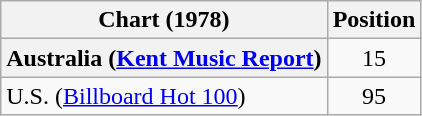<table class="wikitable sortable plainrowheaders" style="text-align:center">
<tr>
<th>Chart (1978)</th>
<th>Position</th>
</tr>
<tr>
<th scope="row">Australia (<a href='#'>Kent Music Report</a>)</th>
<td>15</td>
</tr>
<tr>
<td align="left">U.S. (<a href='#'>Billboard Hot 100</a>)</td>
<td style="text-align:center;">95</td>
</tr>
</table>
